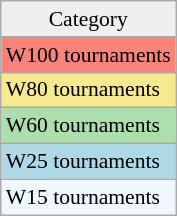<table class=wikitable style=font-size:90%;>
<tr align=center>
<td style="background:#efefef;">Category</td>
</tr>
<tr style="background:#f88379;">
<td>W100 tournaments</td>
</tr>
<tr style="background:#f7e98e;">
<td>W80 tournaments</td>
</tr>
<tr style="background:#addfad;">
<td>W60 tournaments</td>
</tr>
<tr style="background:lightblue;">
<td>W25 tournaments</td>
</tr>
<tr style="background:#f0f8ff;">
<td>W15 tournaments</td>
</tr>
</table>
